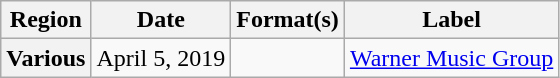<table class="wikitable plainrowheaders">
<tr>
<th scope="col">Region</th>
<th scope="col">Date</th>
<th scope="col">Format(s)</th>
<th scope="col">Label</th>
</tr>
<tr>
<th scope="row">Various</th>
<td>April 5, 2019</td>
<td></td>
<td><a href='#'>Warner Music Group</a></td>
</tr>
</table>
